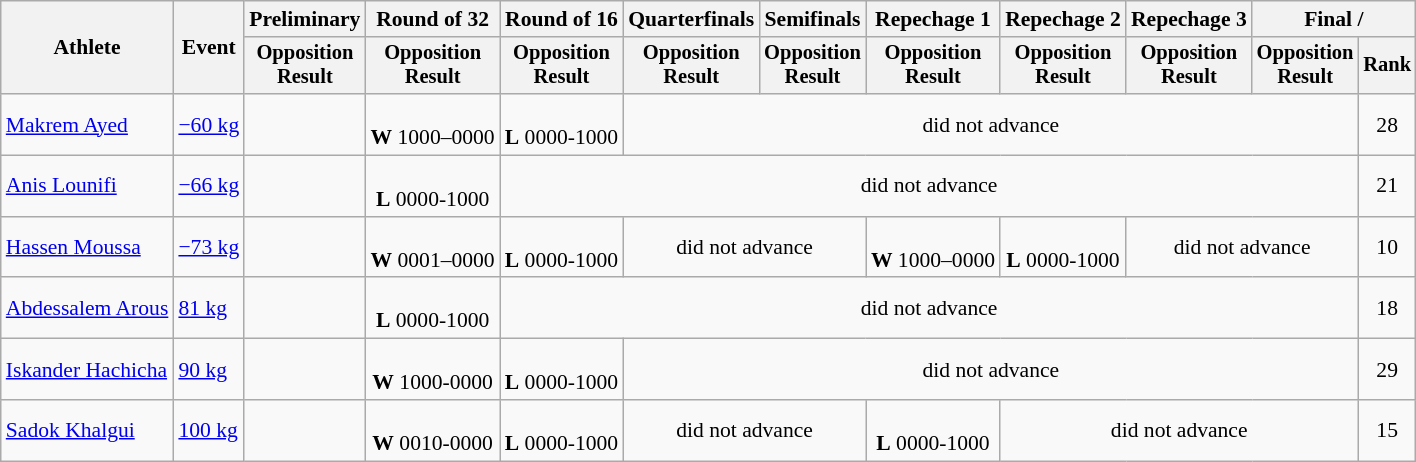<table class="wikitable" style="font-size:90%">
<tr>
<th rowspan="2">Athlete</th>
<th rowspan="2">Event</th>
<th>Preliminary</th>
<th>Round of 32</th>
<th>Round of 16</th>
<th>Quarterfinals</th>
<th>Semifinals</th>
<th>Repechage 1</th>
<th>Repechage 2</th>
<th>Repechage 3</th>
<th colspan=2>Final / </th>
</tr>
<tr style="font-size:95%">
<th>Opposition<br>Result</th>
<th>Opposition<br>Result</th>
<th>Opposition<br>Result</th>
<th>Opposition<br>Result</th>
<th>Opposition<br>Result</th>
<th>Opposition<br>Result</th>
<th>Opposition<br>Result</th>
<th>Opposition<br>Result</th>
<th>Opposition<br>Result</th>
<th>Rank</th>
</tr>
<tr align=center>
<td align=left><a href='#'>Makrem Ayed</a></td>
<td align=left><a href='#'>−60 kg</a></td>
<td></td>
<td><br><strong>W</strong> 1000–0000</td>
<td><br><strong>L</strong> 0000-1000</td>
<td colspan=6>did not advance</td>
<td>28</td>
</tr>
<tr align=center>
<td align=left><a href='#'>Anis Lounifi</a></td>
<td align=left><a href='#'>−66 kg</a></td>
<td></td>
<td><br><strong>L</strong> 0000-1000</td>
<td colspan=7>did not advance</td>
<td>21</td>
</tr>
<tr align=center>
<td align=left><a href='#'>Hassen Moussa</a></td>
<td align=left><a href='#'>−73 kg</a></td>
<td></td>
<td><br><strong>W</strong> 0001–0000</td>
<td><br><strong>L</strong> 0000-1000</td>
<td colspan=2>did not advance</td>
<td><br><strong>W</strong> 1000–0000</td>
<td><br><strong>L</strong> 0000-1000</td>
<td colspan=2>did not advance</td>
<td>10</td>
</tr>
<tr align=center>
<td align=left><a href='#'>Abdessalem Arous</a></td>
<td align=left><a href='#'>81 kg</a></td>
<td></td>
<td><br><strong>L</strong> 0000-1000</td>
<td colspan=7>did not advance</td>
<td>18</td>
</tr>
<tr align=center>
<td align=left><a href='#'>Iskander Hachicha</a></td>
<td align=left><a href='#'>90 kg</a></td>
<td></td>
<td><br><strong>W</strong> 1000-0000</td>
<td><br><strong>L</strong> 0000-1000</td>
<td colspan=6>did not advance</td>
<td>29</td>
</tr>
<tr align=center>
<td align=left><a href='#'>Sadok Khalgui</a></td>
<td align=left><a href='#'>100 kg</a></td>
<td></td>
<td><br><strong>W</strong> 0010-0000</td>
<td><br><strong>L</strong> 0000-1000</td>
<td colspan=2>did not advance</td>
<td><br><strong>L</strong> 0000-1000</td>
<td colspan=3>did not advance</td>
<td>15</td>
</tr>
</table>
